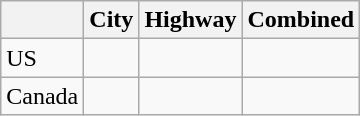<table class="wikitable">
<tr>
<th></th>
<th>City</th>
<th>Highway</th>
<th>Combined</th>
</tr>
<tr>
<td>US</td>
<td></td>
<td></td>
<td></td>
</tr>
<tr>
<td>Canada</td>
<td></td>
<td></td>
<td></td>
</tr>
</table>
